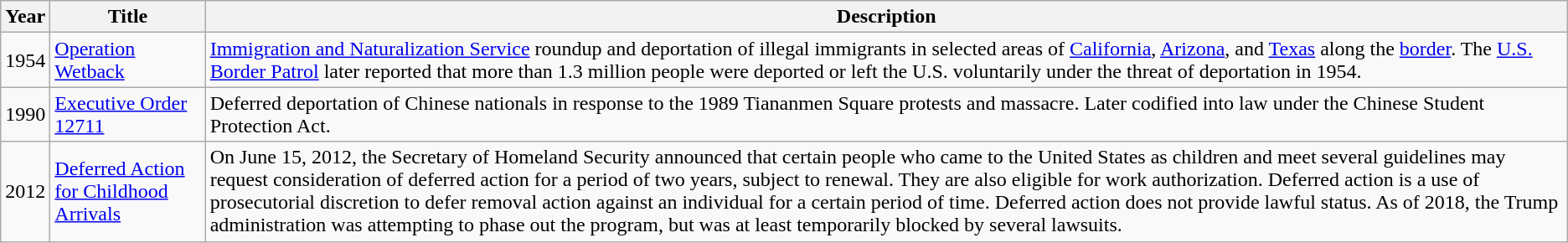<table class="wikitable">
<tr>
<th>Year</th>
<th>Title</th>
<th>Description</th>
</tr>
<tr>
<td>1954</td>
<td><a href='#'>Operation Wetback</a></td>
<td><a href='#'>Immigration and Naturalization Service</a> roundup and deportation of illegal immigrants in selected areas of <a href='#'>California</a>, <a href='#'>Arizona</a>, and <a href='#'>Texas</a> along the <a href='#'>border</a>. The <a href='#'>U.S. Border Patrol</a> later reported that more than 1.3 million people were deported or left the U.S. voluntarily under the threat of deportation in 1954. </td>
</tr>
<tr>
<td>1990</td>
<td><a href='#'>Executive Order 12711</a></td>
<td>Deferred deportation of Chinese nationals in response to the 1989 Tiananmen Square protests and massacre. Later codified into law under the Chinese Student Protection Act.</td>
</tr>
<tr>
<td>2012</td>
<td><a href='#'>Deferred Action for Childhood Arrivals</a></td>
<td>On June 15, 2012, the Secretary of Homeland Security announced that certain people who came to the United States as children and meet several guidelines may request consideration of deferred action for a period of two years, subject to renewal. They are also eligible for work authorization. Deferred action is a use of prosecutorial discretion to defer removal action against an individual for a certain period of time. Deferred action does not provide lawful status. As of 2018, the Trump administration was attempting to phase out the program, but was at least temporarily blocked by several lawsuits.</td>
</tr>
</table>
